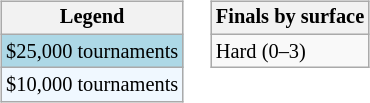<table>
<tr valign=top>
<td><br><table class=wikitable style="font-size:85%">
<tr>
<th>Legend</th>
</tr>
<tr style="background:lightblue;">
<td>$25,000 tournaments</td>
</tr>
<tr style="background:#f0f8ff;">
<td>$10,000 tournaments</td>
</tr>
</table>
</td>
<td><br><table class=wikitable style="font-size:85%">
<tr>
<th>Finals by surface</th>
</tr>
<tr>
<td>Hard (0–3)</td>
</tr>
</table>
</td>
</tr>
</table>
